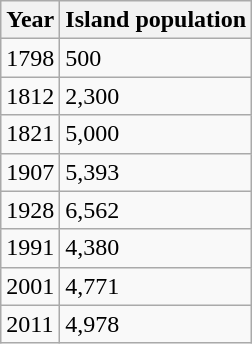<table class=wikitable>
<tr>
<th>Year</th>
<th>Island population</th>
</tr>
<tr>
<td>1798</td>
<td>500</td>
</tr>
<tr>
<td>1812</td>
<td>2,300</td>
</tr>
<tr>
<td>1821</td>
<td>5,000</td>
</tr>
<tr>
<td>1907</td>
<td>5,393</td>
</tr>
<tr>
<td>1928</td>
<td>6,562</td>
</tr>
<tr>
<td>1991</td>
<td>4,380</td>
</tr>
<tr>
<td>2001</td>
<td>4,771</td>
</tr>
<tr>
<td>2011</td>
<td>4,978</td>
</tr>
</table>
